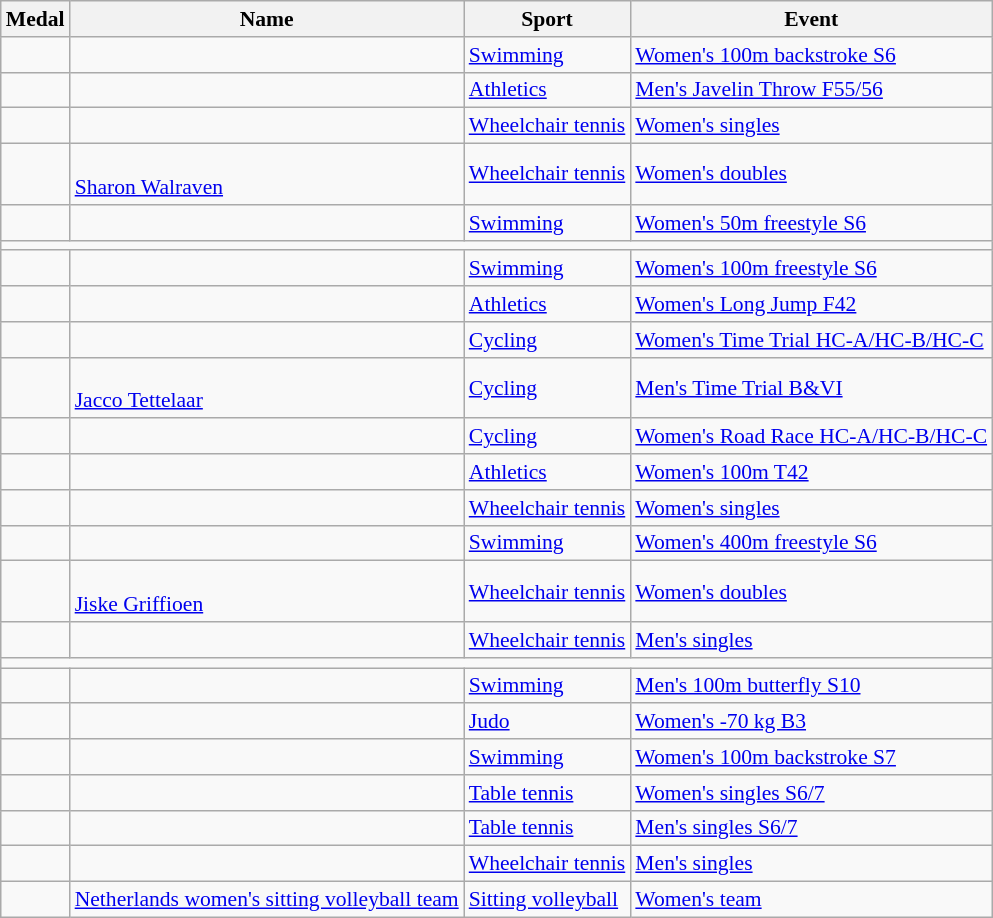<table class="wikitable sortable" style="font-size: 90%;">
<tr>
<th>Medal</th>
<th>Name</th>
<th>Sport</th>
<th>Event</th>
</tr>
<tr>
<td></td>
<td></td>
<td><a href='#'>Swimming</a></td>
<td><a href='#'>Women's 100m backstroke S6</a></td>
</tr>
<tr>
<td></td>
<td></td>
<td><a href='#'>Athletics</a></td>
<td><a href='#'>Men's Javelin Throw F55/56</a></td>
</tr>
<tr>
<td></td>
<td></td>
<td><a href='#'>Wheelchair tennis</a></td>
<td><a href='#'>Women's singles</a></td>
</tr>
<tr>
<td></td>
<td><br><a href='#'>Sharon Walraven</a></td>
<td><a href='#'>Wheelchair tennis</a></td>
<td><a href='#'>Women's doubles</a></td>
</tr>
<tr>
<td></td>
<td></td>
<td><a href='#'>Swimming</a></td>
<td><a href='#'>Women's 50m freestyle S6</a></td>
</tr>
<tr>
<td colspan=4></td>
</tr>
<tr>
<td></td>
<td></td>
<td><a href='#'>Swimming</a></td>
<td><a href='#'>Women's 100m freestyle S6</a></td>
</tr>
<tr>
<td></td>
<td></td>
<td><a href='#'>Athletics</a></td>
<td><a href='#'>Women's Long Jump F42</a></td>
</tr>
<tr>
<td></td>
<td></td>
<td><a href='#'>Cycling</a></td>
<td><a href='#'>Women's Time Trial HC-A/HC-B/HC-C</a></td>
</tr>
<tr>
<td></td>
<td><br><a href='#'>Jacco Tettelaar</a></td>
<td><a href='#'>Cycling</a></td>
<td><a href='#'>Men's Time Trial B&VI</a></td>
</tr>
<tr>
<td></td>
<td></td>
<td><a href='#'>Cycling</a></td>
<td><a href='#'>Women's Road Race HC-A/HC-B/HC-C</a></td>
</tr>
<tr>
<td></td>
<td></td>
<td><a href='#'>Athletics</a></td>
<td><a href='#'>Women's 100m T42</a></td>
</tr>
<tr>
<td></td>
<td></td>
<td><a href='#'>Wheelchair tennis</a></td>
<td><a href='#'>Women's singles</a></td>
</tr>
<tr>
<td></td>
<td></td>
<td><a href='#'>Swimming</a></td>
<td><a href='#'>Women's 400m freestyle S6</a></td>
</tr>
<tr>
<td></td>
<td><br><a href='#'>Jiske Griffioen</a></td>
<td><a href='#'>Wheelchair tennis</a></td>
<td><a href='#'>Women's doubles</a></td>
</tr>
<tr>
<td></td>
<td></td>
<td><a href='#'>Wheelchair tennis</a></td>
<td><a href='#'>Men's singles</a></td>
</tr>
<tr>
<td colspan=4></td>
</tr>
<tr>
<td></td>
<td></td>
<td><a href='#'>Swimming</a></td>
<td><a href='#'>Men's 100m butterfly S10</a></td>
</tr>
<tr>
<td></td>
<td></td>
<td><a href='#'>Judo</a></td>
<td><a href='#'>Women's -70 kg B3</a></td>
</tr>
<tr>
<td></td>
<td></td>
<td><a href='#'>Swimming</a></td>
<td><a href='#'>Women's 100m backstroke S7</a></td>
</tr>
<tr>
<td></td>
<td></td>
<td><a href='#'>Table tennis</a></td>
<td><a href='#'>Women's singles S6/7</a></td>
</tr>
<tr>
<td></td>
<td></td>
<td><a href='#'>Table tennis</a></td>
<td><a href='#'>Men's singles S6/7</a></td>
</tr>
<tr>
<td></td>
<td></td>
<td><a href='#'>Wheelchair tennis</a></td>
<td><a href='#'>Men's singles</a></td>
</tr>
<tr>
<td></td>
<td><a href='#'>Netherlands women's sitting volleyball team</a><br></td>
<td><a href='#'>Sitting volleyball</a></td>
<td><a href='#'>Women's team</a></td>
</tr>
</table>
